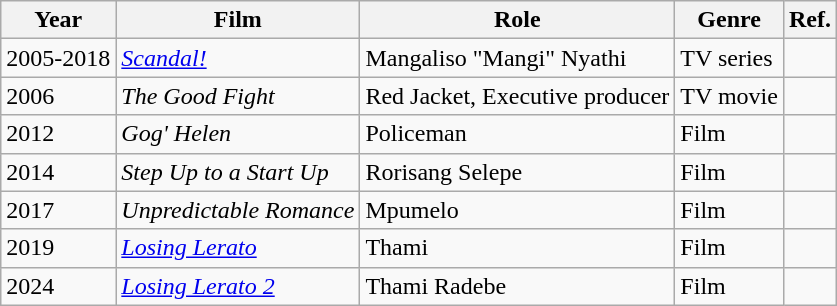<table class="wikitable">
<tr>
<th>Year</th>
<th>Film</th>
<th>Role</th>
<th>Genre</th>
<th>Ref.</th>
</tr>
<tr>
<td>2005-2018</td>
<td><em><a href='#'>Scandal!</a></em></td>
<td>Mangaliso "Mangi" Nyathi</td>
<td>TV series</td>
<td></td>
</tr>
<tr>
<td>2006</td>
<td><em>The Good Fight</em></td>
<td>Red Jacket, Executive producer</td>
<td>TV movie</td>
<td></td>
</tr>
<tr>
<td>2012</td>
<td><em>Gog' Helen</em></td>
<td>Policeman</td>
<td>Film</td>
<td></td>
</tr>
<tr>
<td>2014</td>
<td><em>Step Up to a Start Up</em></td>
<td>Rorisang Selepe</td>
<td>Film</td>
<td></td>
</tr>
<tr>
<td>2017</td>
<td><em>Unpredictable Romance</em></td>
<td>Mpumelo</td>
<td>Film</td>
<td></td>
</tr>
<tr>
<td>2019</td>
<td><em><a href='#'>Losing Lerato</a></em></td>
<td>Thami</td>
<td>Film</td>
<td></td>
</tr>
<tr>
<td>2024</td>
<td><em><a href='#'>Losing Lerato 2</a></em></td>
<td>Thami Radebe</td>
<td>Film</td>
<td></td>
</tr>
</table>
